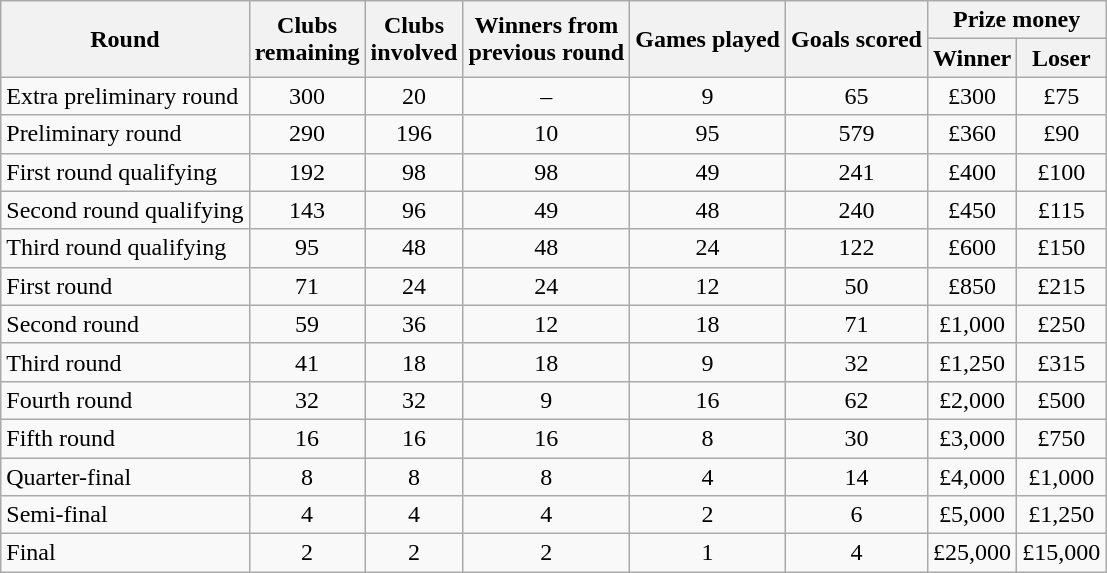<table class="wikitable" style="text-align:center;">
<tr>
<th rowspan = 2>Round</th>
<th rowspan = 2>Clubs<br>remaining</th>
<th rowspan = 2>Clubs<br>involved</th>
<th rowspan = 2>Winners from<br>previous round</th>
<th rowspan = 2>Games played</th>
<th rowspan = 2>Goals scored</th>
<th colspan = 2>Prize money</th>
</tr>
<tr>
<th>Winner</th>
<th>Loser</th>
</tr>
<tr>
<td style="text-align:left;">Extra preliminary round</td>
<td>300</td>
<td>20</td>
<td>–</td>
<td>9</td>
<td>65</td>
<td>£300</td>
<td>£75</td>
</tr>
<tr>
<td style="text-align:left;">Preliminary round</td>
<td>290</td>
<td>196</td>
<td>10</td>
<td>95</td>
<td>579</td>
<td>£360</td>
<td>£90</td>
</tr>
<tr>
<td style="text-align:left;">First round qualifying</td>
<td>192</td>
<td>98</td>
<td>98</td>
<td>49</td>
<td>241</td>
<td>£400</td>
<td>£100</td>
</tr>
<tr>
<td style="text-align:left;">Second round qualifying</td>
<td>143</td>
<td>96</td>
<td>49</td>
<td>48</td>
<td>240</td>
<td>£450</td>
<td>£115</td>
</tr>
<tr>
<td style="text-align:left;">Third round qualifying</td>
<td>95</td>
<td>48</td>
<td>48</td>
<td>24</td>
<td>122</td>
<td>£600</td>
<td>£150</td>
</tr>
<tr>
<td style="text-align:left;">First round</td>
<td>71</td>
<td>24</td>
<td>24</td>
<td>12</td>
<td>50</td>
<td>£850</td>
<td>£215</td>
</tr>
<tr>
<td style="text-align:left;">Second round</td>
<td>59</td>
<td>36</td>
<td>12</td>
<td>18</td>
<td>71</td>
<td>£1,000</td>
<td>£250</td>
</tr>
<tr>
<td style="text-align:left;">Third round</td>
<td>41</td>
<td>18</td>
<td>18</td>
<td>9</td>
<td>32</td>
<td>£1,250</td>
<td>£315</td>
</tr>
<tr>
<td style="text-align:left;">Fourth round</td>
<td>32</td>
<td>32</td>
<td>9</td>
<td>16</td>
<td>62</td>
<td>£2,000</td>
<td>£500</td>
</tr>
<tr>
<td style="text-align:left;">Fifth round</td>
<td>16</td>
<td>16</td>
<td>16</td>
<td>8</td>
<td>30</td>
<td>£3,000</td>
<td>£750</td>
</tr>
<tr>
<td style="text-align:left;">Quarter-final</td>
<td>8</td>
<td>8</td>
<td>8</td>
<td>4</td>
<td>14</td>
<td>£4,000</td>
<td>£1,000</td>
</tr>
<tr>
<td style="text-align:left;">Semi-final</td>
<td>4</td>
<td>4</td>
<td>4</td>
<td>2</td>
<td>6</td>
<td>£5,000</td>
<td>£1,250</td>
</tr>
<tr>
<td style="text-align:left;">Final</td>
<td>2</td>
<td>2</td>
<td>2</td>
<td>1</td>
<td>4</td>
<td>£25,000</td>
<td>£15,000</td>
</tr>
</table>
